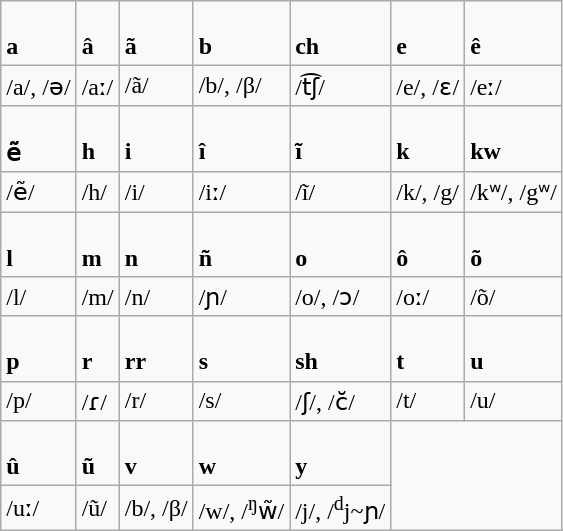<table class="wikitable">
<tr>
<td><br><strong>a</strong></td>
<td><br><strong>â</strong></td>
<td><br><strong>ã</strong></td>
<td><br><strong>b</strong></td>
<td><br><strong>ch</strong></td>
<td><br><strong>e</strong></td>
<td><br><strong>ê</strong></td>
</tr>
<tr>
<td>/a/, /ə/</td>
<td>/aː/</td>
<td>/ã/</td>
<td>/b/, /β/</td>
<td>/t͡ʃ/</td>
<td>/e/, /ɛ/</td>
<td>/eː/</td>
</tr>
<tr>
<td><br><strong>ẽ</strong></td>
<td><br><strong>h</strong></td>
<td><br><strong>i</strong></td>
<td><br><strong>î</strong></td>
<td><br><strong>ĩ</strong></td>
<td><br><strong>k</strong></td>
<td><br><strong>kw</strong></td>
</tr>
<tr>
<td>/ẽ/</td>
<td>/h/</td>
<td>/i/</td>
<td>/iː/</td>
<td>/ĩ/</td>
<td>/k/, /g/</td>
<td>/kʷ/, /gʷ/</td>
</tr>
<tr>
<td><br><strong>l</strong></td>
<td><br><strong>m</strong></td>
<td><br><strong>n</strong></td>
<td><br><strong>ñ</strong></td>
<td><br><strong>o</strong></td>
<td><br><strong>ô</strong></td>
<td><br><strong>õ</strong></td>
</tr>
<tr>
<td>/l/</td>
<td>/m/</td>
<td>/n/</td>
<td>/ɲ/</td>
<td>/o/, /ɔ/</td>
<td>/oː/</td>
<td>/õ/</td>
</tr>
<tr>
<td><br><strong>p</strong></td>
<td><br><strong>r</strong></td>
<td><br><strong>rr</strong></td>
<td><br><strong>s</strong></td>
<td><br><strong>sh</strong></td>
<td><br><strong>t</strong></td>
<td><br><strong>u</strong></td>
</tr>
<tr>
<td>/p/</td>
<td>/ɾ/</td>
<td>/r/</td>
<td>/s/</td>
<td>/ʃ/, /c̆/</td>
<td>/t/</td>
<td>/u/</td>
</tr>
<tr>
<td><br><strong>û</strong></td>
<td><br><strong>ũ</strong></td>
<td><br><strong>v</strong></td>
<td><br><strong>w</strong></td>
<td><br><strong>y</strong></td>
</tr>
<tr>
<td>/uː/</td>
<td>/ũ/</td>
<td>/b/, /β/</td>
<td>/w/, /<sup>ŋ</sup>w̃/</td>
<td>/j/, /<sup>d</sup>j~ɲ/</td>
</tr>
</table>
